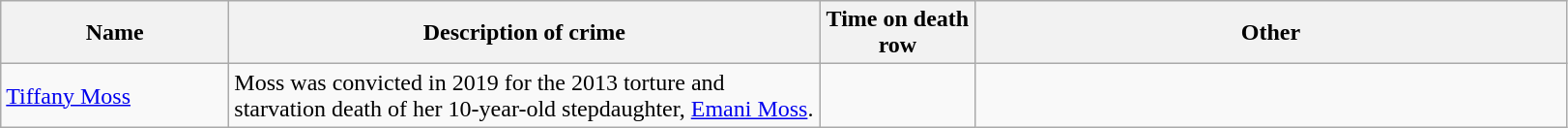<table class="wikitable sortable">
<tr>
<th style="width:150px;"><strong>Name</strong></th>
<th style="width:400px;"><strong>Description of crime</strong></th>
<th style="width:100px;"><strong>Time on death row</strong></th>
<th style="width:400px;"><strong>Other</strong></th>
</tr>
<tr>
<td><a href='#'>Tiffany Moss</a></td>
<td>Moss was convicted in 2019 for the 2013 torture and starvation death of her 10-year-old stepdaughter, <a href='#'>Emani Moss</a>.</td>
<td></td>
<td></td>
</tr>
</table>
